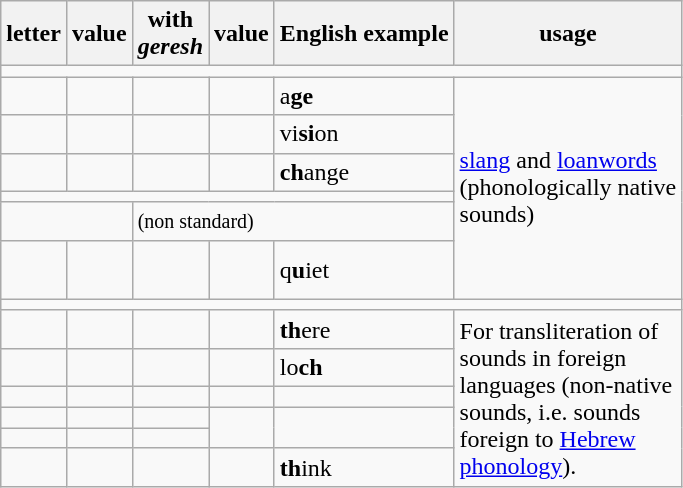<table class=wikitable>
<tr>
<th>letter</th>
<th>value</th>
<th>with<br><em>geresh</em></th>
<th>value</th>
<th>English example</th>
<th>usage</th>
</tr>
<tr style="overflow:hidden; height:2px;">
<td colspan="6"></td>
</tr>
<tr>
<td align="center" style="font-size: 200%"></td>
<td></td>
<td align="center" style="font-size: 200%"></td>
<td></td>
<td>a<strong>ge</strong></td>
<td rowspan=6><a href='#'>slang</a> and <a href='#'>loanwords</a><br>(phonologically native<br>sounds)</td>
</tr>
<tr>
<td align="center" style="font-size: 200%"></td>
<td></td>
<td align="center" style="font-size: 200%"></td>
<td></td>
<td>vi<strong>si</strong>on</td>
</tr>
<tr>
<td align="center" style="font-size: 200%"></td>
<td></td>
<td align="center" style="font-size: 200%"></td>
<td></td>
<td><strong>ch</strong>ange</td>
</tr>
<tr>
<td colspan="5"></td>
</tr>
<tr>
<td colspan="2"></td>
<td colspan="3"><small>(non standard)</small></td>
</tr>
<tr style="line-height:2em;">
<td align="center" style="font-size: 200%"></td>
<td></td>
<td align="center" style="font-size: 200%"><span></span></td>
<td></td>
<td>q<strong>u</strong>iet</td>
</tr>
<tr style="overflow:hidden; height:2px;">
<td colspan="6"></td>
</tr>
<tr>
<td align="center" style="font-size: 200%"></td>
<td></td>
<td align="center" style="font-size: 200%"></td>
<td></td>
<td><strong>th</strong>ere</td>
<td rowspan=6>For transliteration of<br>sounds in foreign<br>languages (non-native<br>sounds, i.e. sounds<br>foreign to <a href='#'>Hebrew<br>phonology</a>).</td>
</tr>
<tr>
<td align="center" style="font-size: 200%"></td>
<td></td>
<td align="center" style="font-size: 200%"></td>
<td></td>
<td>lo<strong>ch</strong></td>
</tr>
<tr>
<td align="center" style="font-size: 200%"></td>
<td></td>
<td align="center" style="font-size: 200%"></td>
<td></td>
<td></td>
</tr>
<tr>
<td align="center" style="font-size: 200%"></td>
<td></td>
<td align="center" style="font-size: 200%"></td>
<td rowspan=2></td>
<td rowspan="2"></td>
</tr>
<tr>
<td align="center" style="font-size: 200%"></td>
<td></td>
<td align="center" style="font-size: 200%"></td>
</tr>
<tr>
<td align="center" style="font-size: 200%"></td>
<td></td>
<td align="center" style="font-size: 200%"></td>
<td></td>
<td><strong>th</strong>ink</td>
</tr>
</table>
